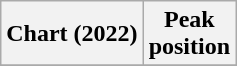<table class="wikitable plainrowheaders" style="text-align:center">
<tr>
<th scope="col">Chart (2022)</th>
<th scope="col">Peak<br>position</th>
</tr>
<tr>
</tr>
</table>
